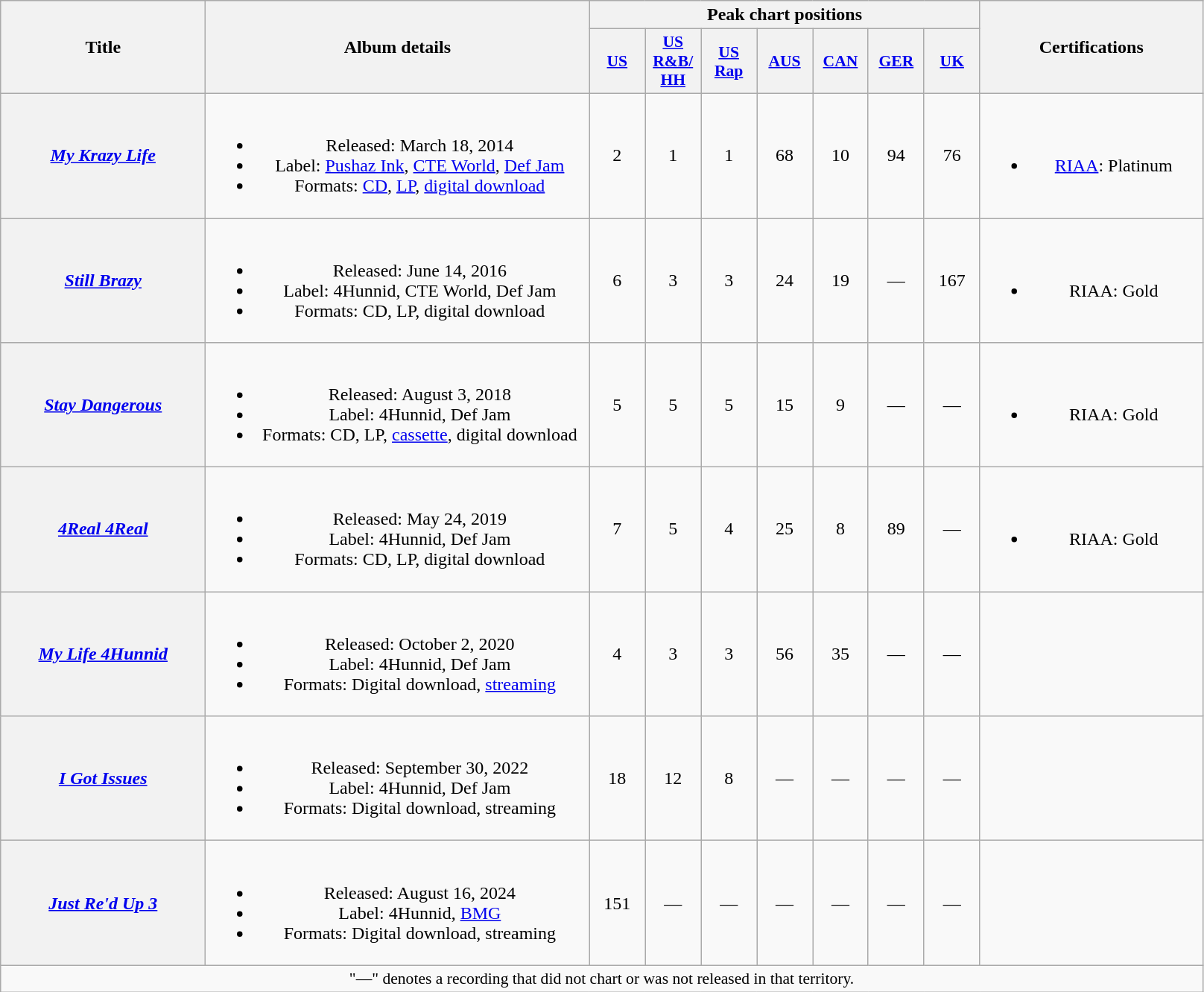<table class="wikitable plainrowheaders" style="text-align:center;">
<tr>
<th scope="col" rowspan="2" style="width:11em;">Title</th>
<th scope="col" rowspan="2" style="width:21em;">Album details</th>
<th scope="col" colspan="7">Peak chart positions</th>
<th scope="col" rowspan="2" style="width:12em;">Certifications</th>
</tr>
<tr>
<th scope="col" style="width:3em;font-size:90%;"><a href='#'>US</a><br></th>
<th scope="col" style="width:3em;font-size:90%;"><a href='#'>US<br>R&B/<br>HH</a><br></th>
<th scope="col" style="width:3em;font-size:90%;"><a href='#'>US<br>Rap</a><br></th>
<th scope="col" style="width:3em;font-size:90%;"><a href='#'>AUS</a><br></th>
<th scope="col" style="width:3em;font-size:90%;"><a href='#'>CAN</a><br></th>
<th scope="col" style="width:3em;font-size:90%;"><a href='#'>GER</a><br></th>
<th scope="col" style="width:3em;font-size:90%;"><a href='#'>UK</a><br></th>
</tr>
<tr>
<th scope="row"><em><a href='#'>My Krazy Life</a></em></th>
<td><br><ul><li>Released: March 18, 2014</li><li>Label: <a href='#'>Pushaz Ink</a>, <a href='#'>CTE World</a>, <a href='#'>Def Jam</a></li><li>Formats: <a href='#'>CD</a>, <a href='#'>LP</a>, <a href='#'>digital download</a></li></ul></td>
<td>2</td>
<td>1</td>
<td>1</td>
<td>68</td>
<td>10</td>
<td>94</td>
<td>76</td>
<td><br><ul><li><a href='#'>RIAA</a>: Platinum</li></ul></td>
</tr>
<tr>
<th scope="row"><em><a href='#'>Still Brazy</a></em></th>
<td><br><ul><li>Released: June 14, 2016</li><li>Label: 4Hunnid, CTE World, Def Jam</li><li>Formats: CD, LP, digital download</li></ul></td>
<td>6</td>
<td>3</td>
<td>3</td>
<td>24</td>
<td>19</td>
<td>—</td>
<td>167</td>
<td><br><ul><li>RIAA: Gold</li></ul></td>
</tr>
<tr>
<th scope="row"><em><a href='#'>Stay Dangerous</a></em></th>
<td><br><ul><li>Released: August 3, 2018</li><li>Label: 4Hunnid, Def Jam</li><li>Formats: CD, LP, <a href='#'>cassette</a>, digital download</li></ul></td>
<td>5</td>
<td>5</td>
<td>5</td>
<td>15</td>
<td>9</td>
<td>—</td>
<td>—</td>
<td><br><ul><li>RIAA: Gold</li></ul></td>
</tr>
<tr>
<th scope="row"><em><a href='#'>4Real 4Real</a></em></th>
<td><br><ul><li>Released: May 24, 2019</li><li>Label: 4Hunnid, Def Jam</li><li>Formats: CD, LP, digital download</li></ul></td>
<td>7</td>
<td>5</td>
<td>4</td>
<td>25</td>
<td>8</td>
<td>89</td>
<td>—</td>
<td><br><ul><li>RIAA: Gold</li></ul></td>
</tr>
<tr>
<th scope="row"><em><a href='#'>My Life 4Hunnid</a></em></th>
<td><br><ul><li>Released: October 2, 2020</li><li>Label: 4Hunnid, Def Jam</li><li>Formats: Digital download, <a href='#'>streaming</a></li></ul></td>
<td>4</td>
<td>3</td>
<td>3</td>
<td>56</td>
<td>35</td>
<td>—</td>
<td>—</td>
<td></td>
</tr>
<tr>
<th scope="row"><em><a href='#'>I Got Issues</a></em></th>
<td><br><ul><li>Released: September 30, 2022</li><li>Label: 4Hunnid, Def Jam</li><li>Formats: Digital download, streaming</li></ul></td>
<td>18</td>
<td>12</td>
<td>8</td>
<td>—</td>
<td>—</td>
<td>—</td>
<td>—</td>
<td></td>
</tr>
<tr>
<th scope="row"><em><a href='#'>Just Re'd Up 3</a></em></th>
<td><br><ul><li>Released: August 16, 2024</li><li>Label: 4Hunnid, <a href='#'>BMG</a></li><li>Formats: Digital download, streaming</li></ul></td>
<td>151</td>
<td>—</td>
<td>—</td>
<td>—</td>
<td>—</td>
<td>—</td>
<td>—</td>
<td></td>
</tr>
<tr>
<td colspan="15" style="font-size:90%">"—" denotes a recording that did not chart or was not released in that territory.</td>
</tr>
</table>
